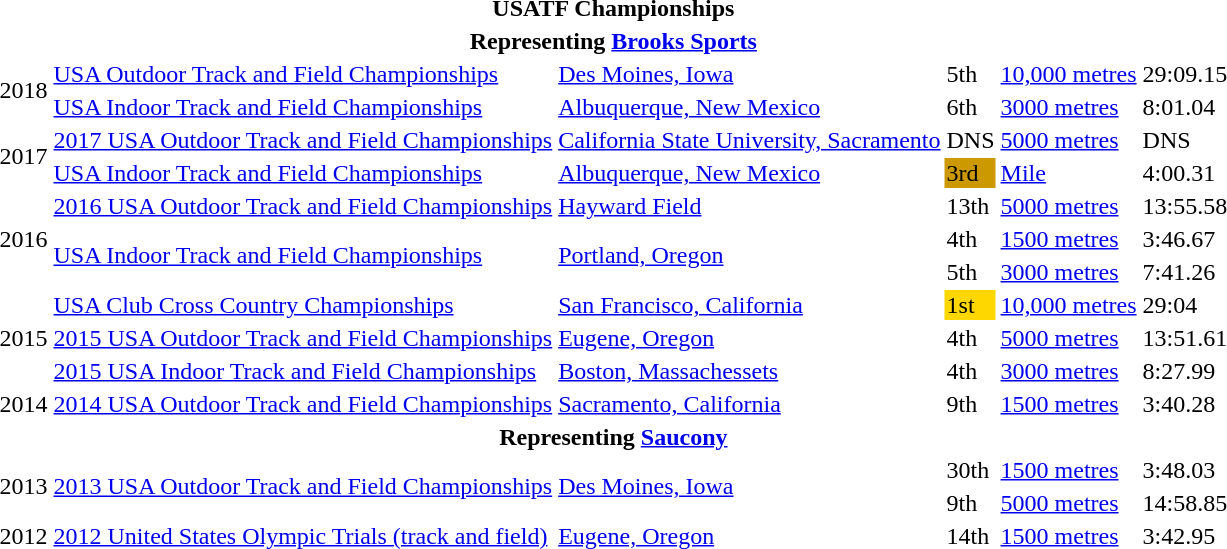<table>
<tr>
<th colspan="6">USATF Championships</th>
</tr>
<tr>
<th colspan="6">Representing <a href='#'>Brooks Sports</a></th>
</tr>
<tr>
<td rowspan=2>2018</td>
<td><a href='#'>USA Outdoor Track and Field Championships</a></td>
<td><a href='#'>Des Moines, Iowa</a></td>
<td>5th</td>
<td><a href='#'>10,000 metres</a></td>
<td>29:09.15</td>
</tr>
<tr>
<td><a href='#'>USA Indoor Track and Field Championships</a></td>
<td><a href='#'>Albuquerque, New Mexico</a></td>
<td>6th</td>
<td><a href='#'>3000 metres</a></td>
<td>8:01.04</td>
</tr>
<tr>
<td rowspan=2>2017</td>
<td><a href='#'>2017 USA Outdoor Track and Field Championships</a></td>
<td><a href='#'>California State University, Sacramento</a></td>
<td>DNS</td>
<td><a href='#'>5000 metres</a></td>
<td>DNS</td>
</tr>
<tr>
<td><a href='#'>USA Indoor Track and Field Championships</a></td>
<td><a href='#'>Albuquerque, New Mexico</a></td>
<td bgcolor=cc9900>3rd</td>
<td><a href='#'>Mile</a></td>
<td>4:00.31</td>
</tr>
<tr>
<td rowspan=3>2016</td>
<td><a href='#'>2016 USA Outdoor Track and Field Championships</a></td>
<td><a href='#'>Hayward Field</a></td>
<td>13th</td>
<td><a href='#'>5000 metres</a></td>
<td>13:55.58</td>
</tr>
<tr>
<td rowspan=2><a href='#'>USA Indoor Track and Field Championships</a></td>
<td rowspan=2><a href='#'>Portland, Oregon</a></td>
<td>4th</td>
<td><a href='#'>1500 metres</a></td>
<td>3:46.67</td>
</tr>
<tr>
<td>5th</td>
<td><a href='#'>3000 metres</a></td>
<td>7:41.26</td>
</tr>
<tr>
<td rowspan=3>2015</td>
<td><a href='#'>USA Club Cross Country Championships</a></td>
<td><a href='#'>San Francisco, California</a></td>
<td style="background:gold;">1st</td>
<td><a href='#'>10,000 metres</a></td>
<td>29:04</td>
</tr>
<tr>
<td><a href='#'>2015 USA Outdoor Track and Field Championships</a></td>
<td><a href='#'>Eugene, Oregon</a></td>
<td>4th</td>
<td><a href='#'>5000 metres</a></td>
<td>13:51.61</td>
</tr>
<tr>
<td><a href='#'>2015 USA Indoor Track and Field Championships</a></td>
<td><a href='#'>Boston, Massachessets</a></td>
<td>4th</td>
<td><a href='#'>3000 metres</a></td>
<td>8:27.99</td>
</tr>
<tr>
<td>2014</td>
<td><a href='#'>2014 USA Outdoor Track and Field Championships</a></td>
<td><a href='#'>Sacramento, California</a></td>
<td>9th</td>
<td><a href='#'>1500 metres</a></td>
<td>3:40.28</td>
</tr>
<tr>
<th colspan="6">Representing <a href='#'>Saucony</a></th>
</tr>
<tr>
<td rowspan=2>2013</td>
<td rowspan=2><a href='#'>2013 USA Outdoor Track and Field Championships</a></td>
<td rowspan=2><a href='#'>Des Moines, Iowa</a></td>
<td>30th</td>
<td><a href='#'>1500 metres</a></td>
<td>3:48.03</td>
</tr>
<tr>
<td>9th</td>
<td><a href='#'>5000 metres</a></td>
<td>14:58.85</td>
</tr>
<tr>
<td>2012</td>
<td><a href='#'>2012 United States Olympic Trials (track and field)</a></td>
<td><a href='#'>Eugene, Oregon</a></td>
<td>14th</td>
<td><a href='#'>1500 metres</a></td>
<td>3:42.95</td>
</tr>
</table>
